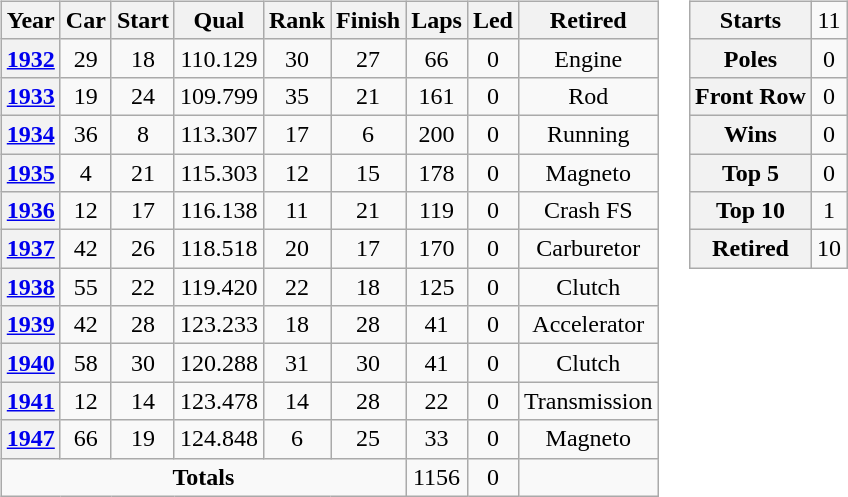<table>
<tr ---- valign="top">
<td><br><table class="wikitable" style="text-align:center">
<tr>
<th>Year</th>
<th>Car</th>
<th>Start</th>
<th>Qual</th>
<th>Rank</th>
<th>Finish</th>
<th>Laps</th>
<th>Led</th>
<th>Retired</th>
</tr>
<tr>
<th><a href='#'>1932</a></th>
<td>29</td>
<td>18</td>
<td>110.129</td>
<td>30</td>
<td>27</td>
<td>66</td>
<td>0</td>
<td>Engine</td>
</tr>
<tr>
<th><a href='#'>1933</a></th>
<td>19</td>
<td>24</td>
<td>109.799</td>
<td>35</td>
<td>21</td>
<td>161</td>
<td>0</td>
<td>Rod</td>
</tr>
<tr>
<th><a href='#'>1934</a></th>
<td>36</td>
<td>8</td>
<td>113.307</td>
<td>17</td>
<td>6</td>
<td>200</td>
<td>0</td>
<td>Running</td>
</tr>
<tr>
<th><a href='#'>1935</a></th>
<td>4</td>
<td>21</td>
<td>115.303</td>
<td>12</td>
<td>15</td>
<td>178</td>
<td>0</td>
<td>Magneto</td>
</tr>
<tr>
<th><a href='#'>1936</a></th>
<td>12</td>
<td>17</td>
<td>116.138</td>
<td>11</td>
<td>21</td>
<td>119</td>
<td>0</td>
<td>Crash FS</td>
</tr>
<tr>
<th><a href='#'>1937</a></th>
<td>42</td>
<td>26</td>
<td>118.518</td>
<td>20</td>
<td>17</td>
<td>170</td>
<td>0</td>
<td>Carburetor</td>
</tr>
<tr>
<th><a href='#'>1938</a></th>
<td>55</td>
<td>22</td>
<td>119.420</td>
<td>22</td>
<td>18</td>
<td>125</td>
<td>0</td>
<td>Clutch</td>
</tr>
<tr>
<th><a href='#'>1939</a></th>
<td>42</td>
<td>28</td>
<td>123.233</td>
<td>18</td>
<td>28</td>
<td>41</td>
<td>0</td>
<td>Accelerator</td>
</tr>
<tr>
<th><a href='#'>1940</a></th>
<td>58</td>
<td>30</td>
<td>120.288</td>
<td>31</td>
<td>30</td>
<td>41</td>
<td>0</td>
<td>Clutch</td>
</tr>
<tr>
<th><a href='#'>1941</a></th>
<td>12</td>
<td>14</td>
<td>123.478</td>
<td>14</td>
<td>28</td>
<td>22</td>
<td>0</td>
<td>Transmission</td>
</tr>
<tr>
<th><a href='#'>1947</a></th>
<td>66</td>
<td>19</td>
<td>124.848</td>
<td>6</td>
<td>25</td>
<td>33</td>
<td>0</td>
<td>Magneto</td>
</tr>
<tr>
<td colspan="6"><strong>Totals</strong></td>
<td>1156</td>
<td>0</td>
<td></td>
</tr>
</table>
</td>
<td><br><table class="wikitable" style="text-align:center">
<tr>
<th>Starts</th>
<td>11</td>
</tr>
<tr>
<th>Poles</th>
<td>0</td>
</tr>
<tr>
<th>Front Row</th>
<td>0</td>
</tr>
<tr>
<th>Wins</th>
<td>0</td>
</tr>
<tr>
<th>Top 5</th>
<td>0</td>
</tr>
<tr>
<th>Top 10</th>
<td>1</td>
</tr>
<tr>
<th>Retired</th>
<td>10</td>
</tr>
</table>
</td>
</tr>
</table>
